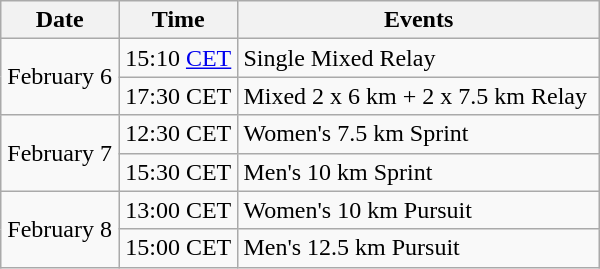<table class="wikitable" style="text-align: center" width="400">
<tr>
<th>Date</th>
<th>Time</th>
<th>Events</th>
</tr>
<tr>
<td rowspan=2>February 6</td>
<td>15:10 <a href='#'>CET</a></td>
<td style="text-align: left">Single Mixed Relay</td>
</tr>
<tr>
<td>17:30 CET</td>
<td style="text-align: left">Mixed 2 x 6 km + 2 x 7.5 km Relay</td>
</tr>
<tr>
<td rowspan=2>February 7</td>
<td>12:30 CET</td>
<td style="text-align: left">Women's 7.5 km Sprint</td>
</tr>
<tr>
<td>15:30 CET</td>
<td style="text-align: left">Men's 10 km Sprint</td>
</tr>
<tr>
<td rowspan=2>February 8</td>
<td>13:00 CET</td>
<td style="text-align: left">Women's 10 km Pursuit</td>
</tr>
<tr>
<td>15:00 CET</td>
<td style="text-align: left">Men's 12.5 km Pursuit</td>
</tr>
</table>
